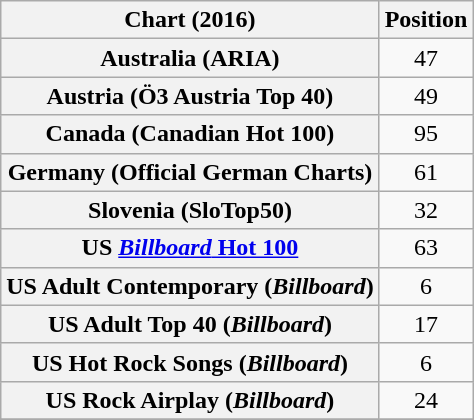<table class="wikitable plainrowheaders sortable"  style="text-align:center">
<tr>
<th scope="col">Chart (2016)</th>
<th scope="col">Position</th>
</tr>
<tr>
<th scope="row">Australia (ARIA)</th>
<td>47</td>
</tr>
<tr>
<th scope="row">Austria (Ö3 Austria Top 40)</th>
<td>49</td>
</tr>
<tr>
<th scope="row">Canada (Canadian Hot 100)</th>
<td>95</td>
</tr>
<tr>
<th scope="row">Germany (Official German Charts)</th>
<td>61</td>
</tr>
<tr>
<th scope="row">Slovenia (SloTop50)</th>
<td>32</td>
</tr>
<tr>
<th scope="row">US <a href='#'><em>Billboard</em> Hot 100</a></th>
<td>63</td>
</tr>
<tr>
<th scope="row">US Adult Contemporary (<em>Billboard</em>)</th>
<td>6</td>
</tr>
<tr>
<th scope="row">US Adult Top 40 (<em>Billboard</em>)</th>
<td>17</td>
</tr>
<tr>
<th scope="row">US Hot Rock Songs (<em>Billboard</em>)</th>
<td>6</td>
</tr>
<tr>
<th scope="row">US Rock Airplay (<em>Billboard</em>)</th>
<td>24</td>
</tr>
<tr>
</tr>
</table>
